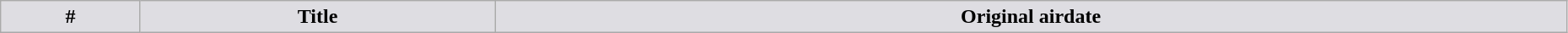<table class="wikitable plainrowheaders" style="width:98%;">
<tr>
<th style="background-color: #DEDDE2;">#</th>
<th ! style="background-color: #DEDDE2;">Title</th>
<th ! style="background-color: #DEDDE2;">Original airdate<br>




</th>
</tr>
</table>
